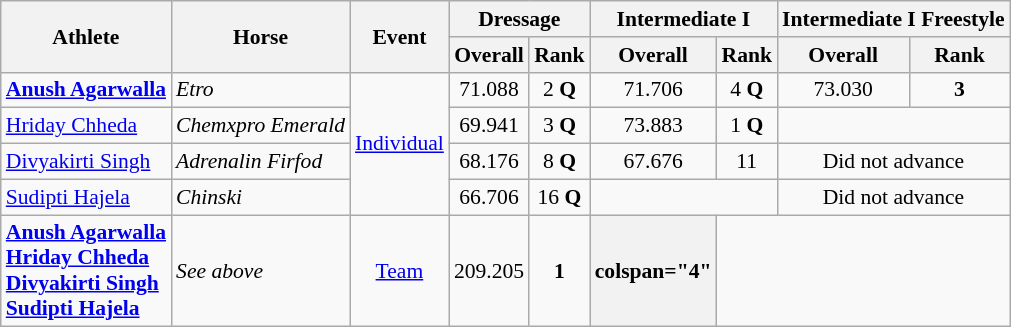<table class=wikitable style="text-align:center; font-size:90%">
<tr>
<th rowspan="2">Athlete</th>
<th rowspan="2">Horse</th>
<th rowspan="2">Event</th>
<th colspan="2">Dressage</th>
<th colspan="2">Intermediate I</th>
<th colspan="2">Intermediate I Freestyle</th>
</tr>
<tr>
<th>Overall</th>
<th>Rank</th>
<th>Overall</th>
<th>Rank</th>
<th>Overall</th>
<th>Rank</th>
</tr>
<tr>
<td style="text-align:left"><strong><a href='#'>Anush Agarwalla</a></strong></td>
<td style="text-align:left"><em>Etro</em></td>
<td rowspan="4"><a href='#'>Individual</a></td>
<td>71.088</td>
<td>2 <strong>Q</strong></td>
<td>71.706</td>
<td>4 <strong>Q</strong></td>
<td>73.030</td>
<td><strong>3</strong></td>
</tr>
<tr>
<td style="text-align:left"><a href='#'>Hriday Chheda</a></td>
<td style="text-align:left"><em>Chemxpro Emerald</em></td>
<td>69.941</td>
<td>3 <strong>Q</strong></td>
<td>73.883</td>
<td>1 <strong>Q</strong></td>
<td colspan=2></td>
</tr>
<tr>
<td style="text-align:left"><a href='#'>Divyakirti Singh</a></td>
<td style="text-align:left"><em>Adrenalin Firfod</em></td>
<td>68.176</td>
<td>8 <strong>Q</strong></td>
<td>67.676</td>
<td>11</td>
<td colspan="2">Did not advance</td>
</tr>
<tr>
<td style="text-align:left"><a href='#'>Sudipti Hajela</a></td>
<td style="text-align:left"><em>Chinski</em></td>
<td>66.706</td>
<td>16 <strong>Q</strong></td>
<td colspan=2></td>
<td colspan="2">Did not advance</td>
</tr>
<tr>
<td style="text-align:left"><strong><a href='#'>Anush Agarwalla</a><br><a href='#'>Hriday Chheda</a><br><a href='#'>Divyakirti Singh</a><br><a href='#'>Sudipti Hajela</a></strong></td>
<td style="text-align:left"><em>See above</em></td>
<td><a href='#'>Team</a></td>
<td>209.205</td>
<td><strong>1</strong></td>
<th>colspan="4" </th>
</tr>
</table>
